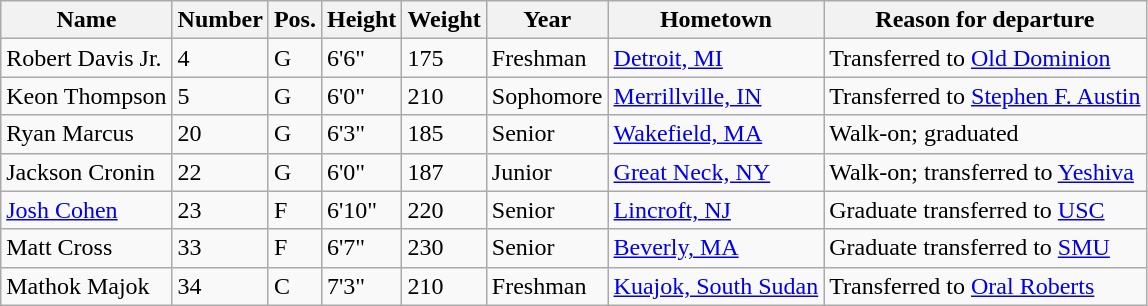<table class="wikitable sortable" border="1">
<tr>
<th>Name</th>
<th>Number</th>
<th>Pos.</th>
<th>Height</th>
<th>Weight</th>
<th>Year</th>
<th>Hometown</th>
<th class="unsortable">Reason for departure</th>
</tr>
<tr>
<td>Robert Davis Jr.</td>
<td>4</td>
<td>G</td>
<td>6'6"</td>
<td>175</td>
<td>Freshman</td>
<td><a href='#'>Detroit, MI</a></td>
<td>Transferred to <a href='#'>Old Dominion</a></td>
</tr>
<tr>
<td>Keon Thompson</td>
<td>5</td>
<td>G</td>
<td>6'0"</td>
<td>210</td>
<td>Sophomore</td>
<td><a href='#'>Merrillville, IN</a></td>
<td>Transferred to <a href='#'>Stephen F. Austin</a></td>
</tr>
<tr>
<td>Ryan Marcus</td>
<td>20</td>
<td>G</td>
<td>6'3"</td>
<td>185</td>
<td>Senior</td>
<td><a href='#'>Wakefield, MA</a></td>
<td>Walk-on; graduated</td>
</tr>
<tr>
<td>Jackson Cronin</td>
<td>22</td>
<td>G</td>
<td>6'0"</td>
<td>187</td>
<td>Junior</td>
<td><a href='#'>Great Neck, NY</a></td>
<td>Walk-on; transferred to <a href='#'>Yeshiva</a></td>
</tr>
<tr>
<td><a href='#'>Josh Cohen</a></td>
<td>23</td>
<td>F</td>
<td>6'10"</td>
<td>220</td>
<td> Senior</td>
<td><a href='#'>Lincroft, NJ</a></td>
<td>Graduate transferred to <a href='#'>USC</a></td>
</tr>
<tr>
<td>Matt Cross</td>
<td>33</td>
<td>F</td>
<td>6'7"</td>
<td>230</td>
<td>Senior</td>
<td><a href='#'>Beverly, MA</a></td>
<td>Graduate transferred to <a href='#'>SMU</a></td>
</tr>
<tr>
<td>Mathok Majok</td>
<td>34</td>
<td>C</td>
<td>7'3"</td>
<td>210</td>
<td>Freshman</td>
<td><a href='#'>Kuajok, South Sudan</a></td>
<td>Transferred to <a href='#'>Oral Roberts</a></td>
</tr>
</table>
